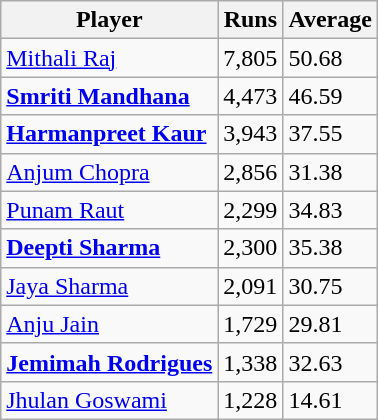<table class="wikitable">
<tr>
<th>Player</th>
<th>Runs</th>
<th>Average</th>
</tr>
<tr>
<td><a href='#'>Mithali Raj</a></td>
<td>7,805</td>
<td>50.68</td>
</tr>
<tr>
<td><strong><a href='#'>Smriti Mandhana</a></strong></td>
<td>4,473</td>
<td>46.59</td>
</tr>
<tr>
<td><strong><a href='#'>Harmanpreet Kaur</a></strong></td>
<td>3,943</td>
<td>37.55</td>
</tr>
<tr>
<td><a href='#'>Anjum Chopra</a></td>
<td>2,856</td>
<td>31.38</td>
</tr>
<tr>
<td><a href='#'>Punam Raut</a></td>
<td>2,299</td>
<td>34.83</td>
</tr>
<tr>
<td><strong><a href='#'>Deepti Sharma</a></strong></td>
<td>2,300</td>
<td>35.38</td>
</tr>
<tr>
<td><a href='#'>Jaya Sharma</a></td>
<td>2,091</td>
<td>30.75</td>
</tr>
<tr>
<td><a href='#'>Anju Jain</a></td>
<td>1,729</td>
<td>29.81</td>
</tr>
<tr>
<td><strong><a href='#'>Jemimah Rodrigues</a></strong></td>
<td>1,338</td>
<td>32.63</td>
</tr>
<tr>
<td><a href='#'>Jhulan Goswami</a></td>
<td>1,228</td>
<td>14.61</td>
</tr>
</table>
